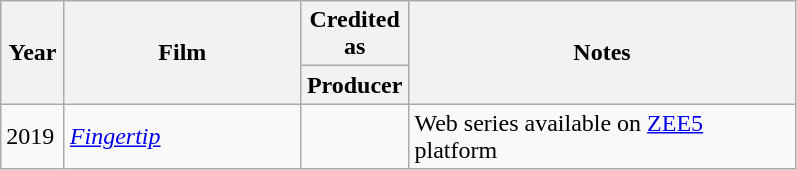<table class="wikitable sortable">
<tr>
<th rowspan="2" style="width:35px;">Year</th>
<th rowspan="2" style="width:150px;">Film</th>
<th>Credited as</th>
<th rowspan="2" style="text-align:center; width:250px;" class="unsortable">Notes</th>
</tr>
<tr>
<th width="65">Producer</th>
</tr>
<tr>
<td>2019</td>
<td><em><a href='#'>Fingertip</a></em></td>
<td style="text-align:center;"></td>
<td>Web series available on <a href='#'>ZEE5</a> platform</td>
</tr>
</table>
